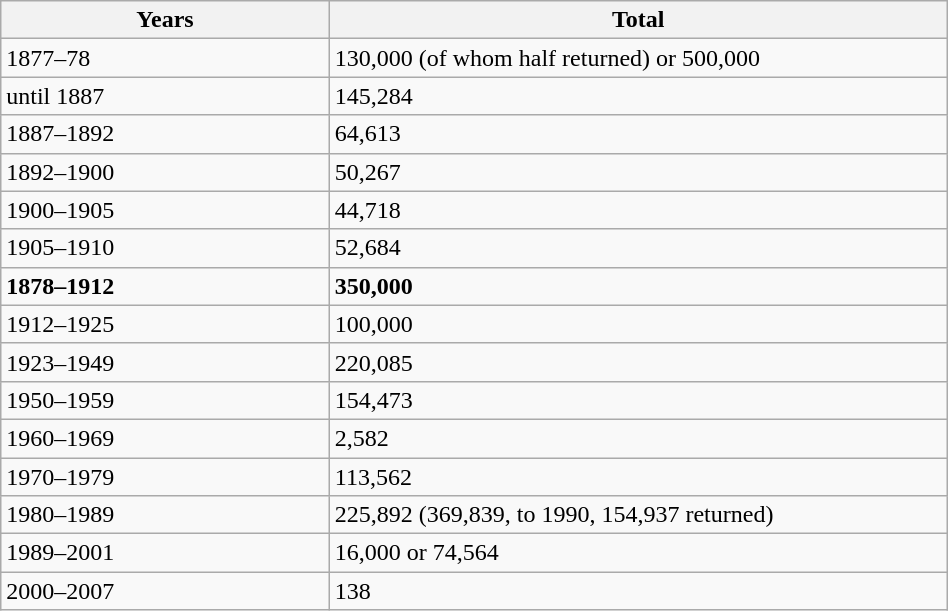<table class="wikitable" style="margin:left ; width:50%">
<tr valign=top align=left>
<th width=5%><strong>Years</strong></th>
<th width=10%><strong>Total</strong></th>
</tr>
<tr align=left>
<td>1877–78</td>
<td>130,000 (of whom half returned) or 500,000</td>
</tr>
<tr align=left>
<td>until 1887</td>
<td>145,284</td>
</tr>
<tr align=left>
<td>1887–1892</td>
<td>64,613</td>
</tr>
<tr align=left>
<td>1892–1900</td>
<td>50,267</td>
</tr>
<tr align=left>
<td>1900–1905</td>
<td>44,718</td>
</tr>
<tr align=left>
<td>1905–1910</td>
<td>52,684</td>
</tr>
<tr align=left>
<td><strong>1878–1912</strong></td>
<td><strong>350,000</strong></td>
</tr>
<tr align=left>
<td>1912–1925</td>
<td>100,000</td>
</tr>
<tr align=left>
<td>1923–1949</td>
<td>220,085</td>
</tr>
<tr align=left>
<td>1950–1959</td>
<td>154,473</td>
</tr>
<tr align=left>
<td>1960–1969</td>
<td>2,582</td>
</tr>
<tr align=left>
<td>1970–1979</td>
<td>113,562</td>
</tr>
<tr align=left>
<td>1980–1989</td>
<td>225,892 (369,839, to 1990, 154,937 returned)</td>
</tr>
<tr align=left>
<td>1989–2001</td>
<td>16,000 or 74,564</td>
</tr>
<tr align=left>
<td>2000–2007</td>
<td>138</td>
</tr>
</table>
